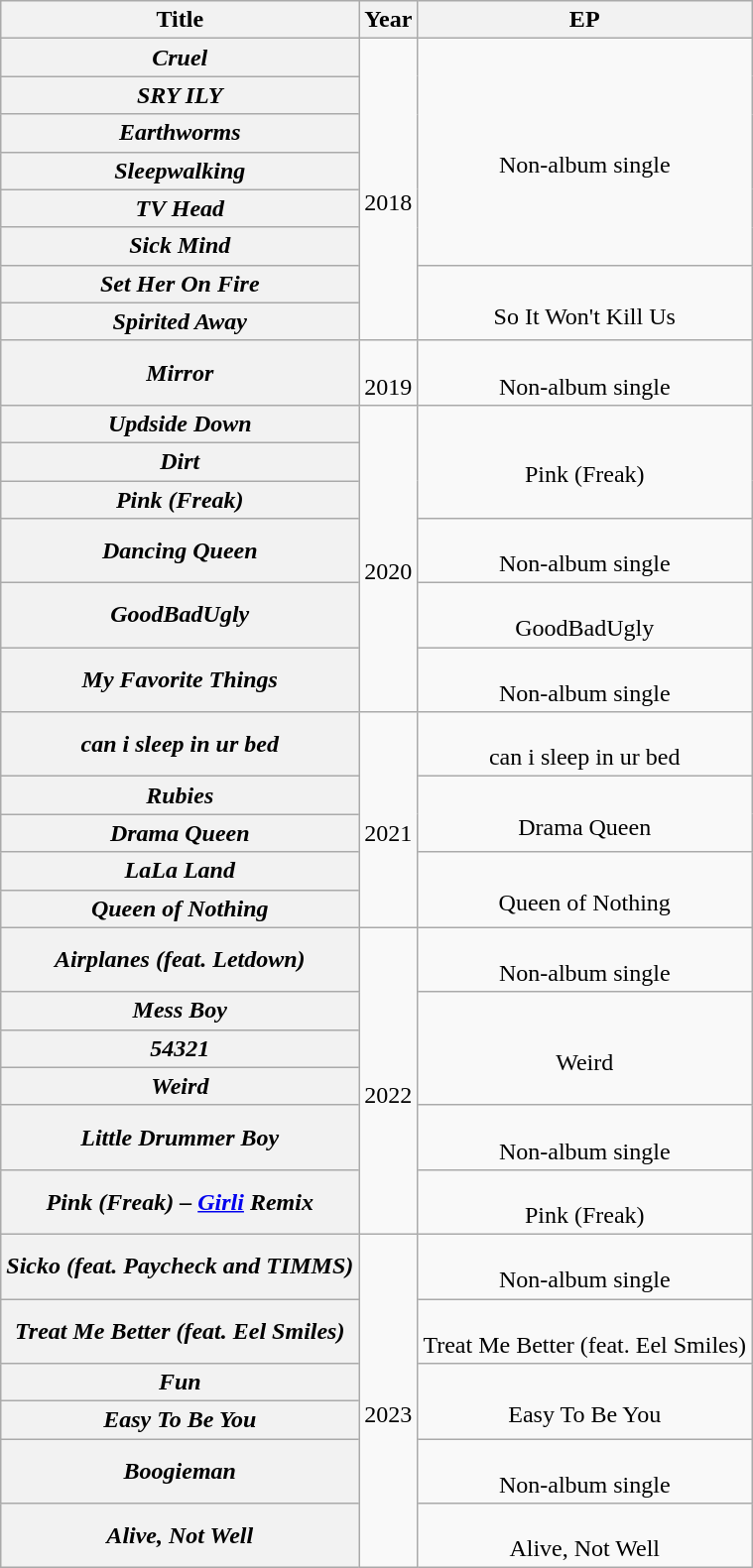<table class="wikitable plainrowheaders" style="text-align:center;">
<tr>
<th scope="col">Title</th>
<th scope="col">Year</th>
<th scope="col">EP</th>
</tr>
<tr>
<th scope="row"><em>Cruel</em></th>
<td rowspan=8><br>2018</td>
<td rowspan=6><br>Non-album single</td>
</tr>
<tr>
<th scope="row"><em>SRY ILY</em></th>
</tr>
<tr>
<th scope="row"><em>Earthworms</em></th>
</tr>
<tr>
<th scope="row"><em>Sleepwalking</em></th>
</tr>
<tr>
<th scope="row"><em>TV Head</em></th>
</tr>
<tr>
<th scope="row"><em>Sick Mind</em></th>
</tr>
<tr>
<th scope="row"><em>Set Her On Fire</em></th>
<td rowspan=2><br>So It Won't Kill Us</td>
</tr>
<tr>
<th scope="row"><em>Spirited Away</em></th>
</tr>
<tr>
<th scope="row"><em>Mirror</em></th>
<td><br>2019</td>
<td><br>Non-album single</td>
</tr>
<tr>
<th scope="row"><em>Updside Down</em></th>
<td rowspan=6><br>2020</td>
<td rowspan=3><br>Pink (Freak)</td>
</tr>
<tr>
<th scope="row"><em>Dirt</em></th>
</tr>
<tr>
<th scope="row"><em>Pink (Freak)</em></th>
</tr>
<tr>
<th scope="row"><em>Dancing Queen</em></th>
<td><br>Non-album single</td>
</tr>
<tr>
<th scope="row"><em>GoodBadUgly</em></th>
<td><br>GoodBadUgly</td>
</tr>
<tr>
<th scope="row"><em>My Favorite Things</em></th>
<td><br>Non-album single</td>
</tr>
<tr>
<th scope="row"><em>can i sleep in ur bed</em></th>
<td rowspan=5><br>2021</td>
<td><br>can i sleep in ur bed</td>
</tr>
<tr>
<th scope="row"><em>Rubies</em></th>
<td rowspan=2><br>Drama Queen</td>
</tr>
<tr>
<th scope="row"><em>Drama Queen</em></th>
</tr>
<tr>
<th scope="row"><em>LaLa Land</em></th>
<td rowspan=2><br>Queen of Nothing</td>
</tr>
<tr>
<th scope="row"><em>Queen of Nothing</em></th>
</tr>
<tr>
<th scope="row"><em>Airplanes (feat. Letdown)</em></th>
<td rowspan=6><br>2022</td>
<td><br>Non-album single</td>
</tr>
<tr>
<th scope="row"><em>Mess Boy</em></th>
<td rowspan=3><br>Weird</td>
</tr>
<tr>
<th scope="row"><em>54321</em></th>
</tr>
<tr>
<th scope="row"><em>Weird</em></th>
</tr>
<tr>
<th scope="row"><em>Little Drummer Boy</em></th>
<td><br>Non-album single</td>
</tr>
<tr>
<th scope="row"><em>Pink (Freak) – <a href='#'>Girli</a> Remix</em></th>
<td><br>Pink (Freak)</td>
</tr>
<tr>
<th scope="row"><em>Sicko (feat. Paycheck and TIMMS)</em></th>
<td rowspan=7><br>2023</td>
<td><br>Non-album single</td>
</tr>
<tr>
<th scope="row"><em>Treat Me Better (feat. Eel Smiles)</em></th>
<td><br>Treat Me Better (feat. Eel Smiles)</td>
</tr>
<tr>
<th scope="row"><em>Fun</em></th>
<td rowspan=2><br>Easy To Be You</td>
</tr>
<tr>
<th scope="row"><em>Easy To Be You</em></th>
</tr>
<tr>
<th scope="row"><em>Boogieman</em></th>
<td><br>Non-album single</td>
</tr>
<tr>
<th scope="row"><em>Alive, Not Well</em></th>
<td><br>Alive, Not Well</td>
</tr>
</table>
